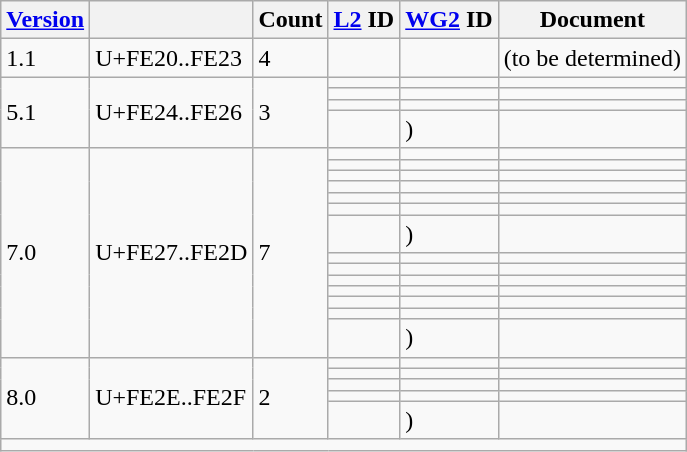<table class="wikitable collapsible sticky-header">
<tr>
<th><a href='#'>Version</a></th>
<th></th>
<th>Count</th>
<th><a href='#'>L2</a> ID</th>
<th><a href='#'>WG2</a> ID</th>
<th>Document</th>
</tr>
<tr>
<td>1.1</td>
<td>U+FE20..FE23</td>
<td>4</td>
<td></td>
<td></td>
<td>(to be determined)</td>
</tr>
<tr>
<td rowspan="4">5.1</td>
<td rowspan="4">U+FE24..FE26</td>
<td rowspan="4">3</td>
<td></td>
<td></td>
<td></td>
</tr>
<tr>
<td></td>
<td></td>
<td></td>
</tr>
<tr>
<td></td>
<td></td>
<td></td>
</tr>
<tr>
<td></td>
<td> )</td>
<td></td>
</tr>
<tr>
<td rowspan="14">7.0</td>
<td rowspan="14">U+FE27..FE2D</td>
<td rowspan="14">7</td>
<td></td>
<td></td>
<td></td>
</tr>
<tr>
<td></td>
<td></td>
<td></td>
</tr>
<tr>
<td></td>
<td></td>
<td></td>
</tr>
<tr>
<td></td>
<td></td>
<td></td>
</tr>
<tr>
<td></td>
<td></td>
<td></td>
</tr>
<tr>
<td></td>
<td></td>
<td></td>
</tr>
<tr>
<td></td>
<td> )</td>
<td></td>
</tr>
<tr>
<td></td>
<td></td>
<td></td>
</tr>
<tr>
<td></td>
<td></td>
<td></td>
</tr>
<tr>
<td></td>
<td></td>
<td></td>
</tr>
<tr>
<td></td>
<td></td>
<td></td>
</tr>
<tr>
<td></td>
<td></td>
<td></td>
</tr>
<tr>
<td></td>
<td></td>
<td></td>
</tr>
<tr>
<td></td>
<td> )</td>
<td></td>
</tr>
<tr>
<td rowspan="5">8.0</td>
<td rowspan="5">U+FE2E..FE2F</td>
<td rowspan="5">2</td>
<td></td>
<td></td>
<td></td>
</tr>
<tr>
<td></td>
<td></td>
<td></td>
</tr>
<tr>
<td></td>
<td></td>
<td></td>
</tr>
<tr>
<td></td>
<td></td>
<td></td>
</tr>
<tr>
<td></td>
<td> )</td>
<td></td>
</tr>
<tr class="sortbottom">
<td colspan="6"></td>
</tr>
</table>
